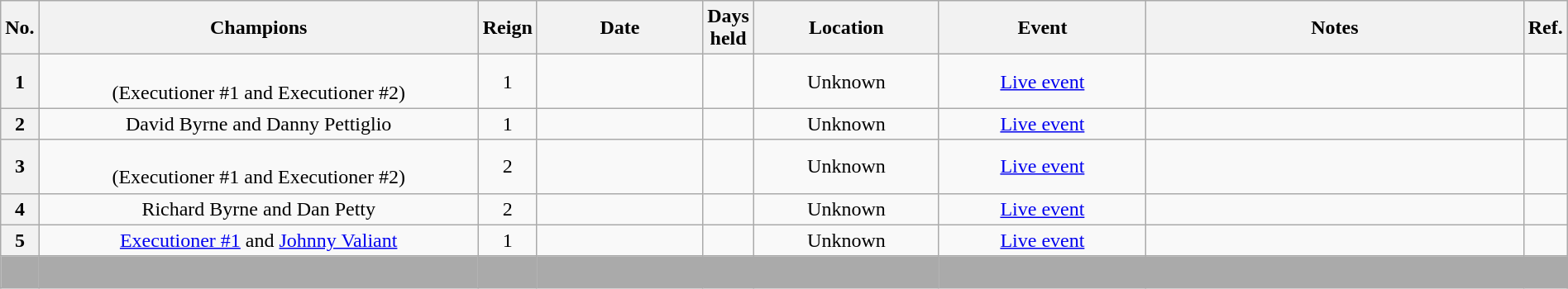<table class="wikitable sortable" style="text-align: center" width=100%>
<tr>
<th width=0 data-sort-type="number">No.</th>
<th width=32%>Champions</th>
<th width=0>Reign</th>
<th width=12%>Date</th>
<th width=0 data-sort-type="number">Days held</th>
<th width=13%>Location</th>
<th width=15%>Event</th>
<th width=60% class="unsortable">Notes</th>
<th width=0 class="unsortable">Ref.</th>
</tr>
<tr>
<th>1</th>
<td><em></em><br>(Executioner #1 and Executioner #2)</td>
<td>1</td>
<td></td>
<td></td>
<td>Unknown</td>
<td><a href='#'>Live event</a></td>
<td align=left> </td>
<td></td>
</tr>
<tr>
<th>2</th>
<td>David Byrne and Danny Pettiglio</td>
<td>1</td>
<td></td>
<td></td>
<td>Unknown</td>
<td><a href='#'>Live event</a></td>
<td align=left> </td>
<td></td>
</tr>
<tr>
<th>3</th>
<td><em></em><br>(Executioner #1 and Executioner #2)</td>
<td>2</td>
<td></td>
<td></td>
<td>Unknown</td>
<td><a href='#'>Live event</a></td>
<td align=left> </td>
<td></td>
</tr>
<tr>
<th>4</th>
<td>Richard Byrne and Dan Petty</td>
<td>2</td>
<td></td>
<td></td>
<td>Unknown</td>
<td><a href='#'>Live event</a></td>
<td align=left> </td>
<td></td>
</tr>
<tr>
<th>5</th>
<td><a href='#'>Executioner #1</a> and <a href='#'>Johnny Valiant</a></td>
<td>1</td>
<td></td>
<td></td>
<td>Unknown</td>
<td><a href='#'>Live event</a></td>
<td align=left> </td>
<td></td>
</tr>
<tr>
<td style="background: #aaaaaa;"></td>
<td style="background: #aaaaaa;"> </td>
<td style="background: #aaaaaa;"> </td>
<td style="background: #aaaaaa;"> </td>
<td style="background: #aaaaaa;"> </td>
<td style="background: #aaaaaa;"> </td>
<td style="background: #aaaaaa;"> </td>
<td style="background: #aaaaaa;"> </td>
<td style="background: #aaaaaa;"> </td>
</tr>
</table>
